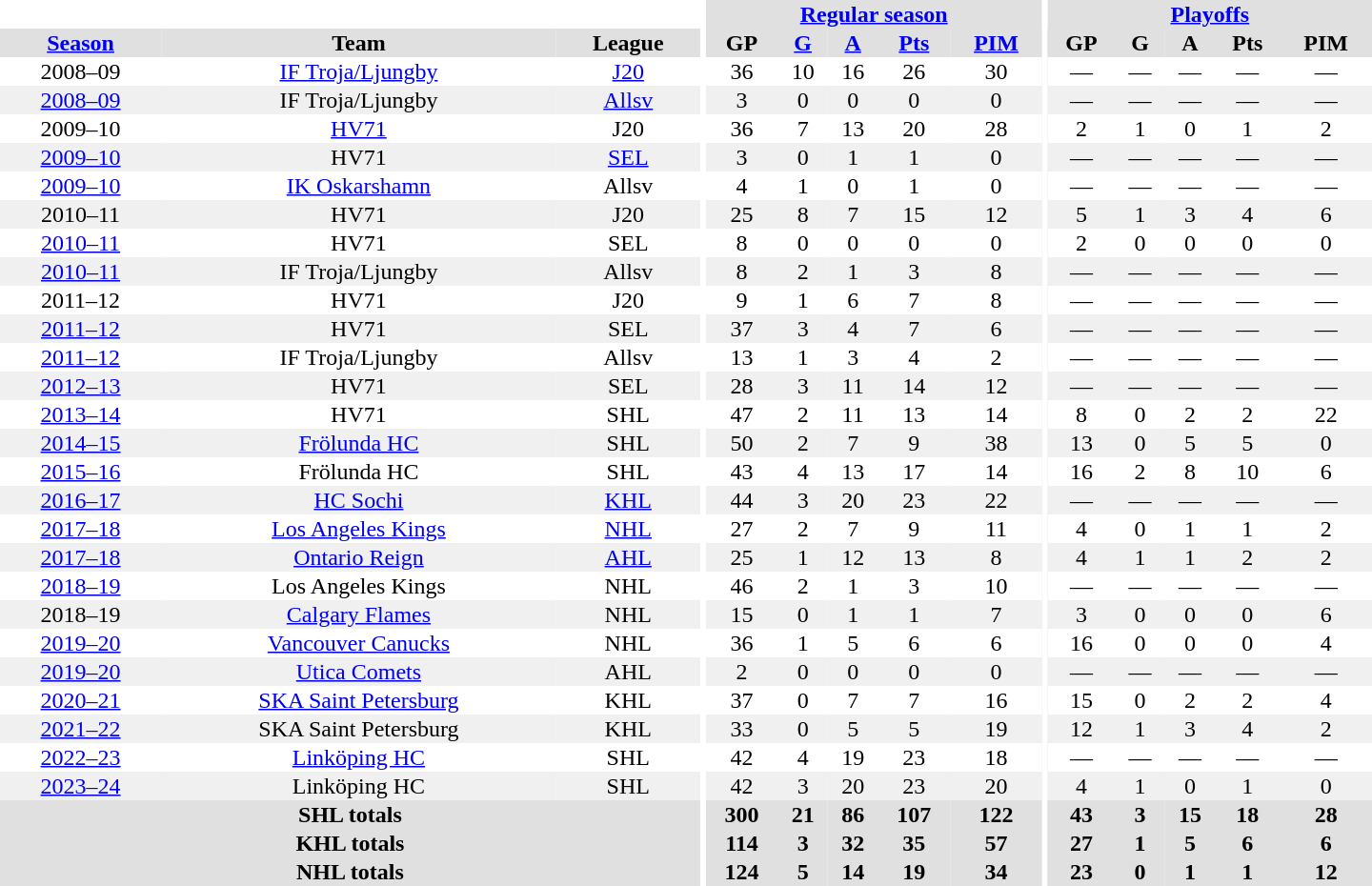<table border="0" cellpadding="1" cellspacing="0" style="text-align:center; width:60em">
<tr bgcolor="#e0e0e0">
<th colspan="3" bgcolor="#ffffff"></th>
<th rowspan="99" bgcolor="#ffffff"></th>
<th colspan="5"><a href='#'>Regular season</a></th>
<th rowspan="99" bgcolor="#ffffff"></th>
<th colspan="5"><a href='#'>Playoffs</a></th>
</tr>
<tr bgcolor="#e0e0e0">
<th><a href='#'>Season</a></th>
<th>Team</th>
<th>League</th>
<th>GP</th>
<th><a href='#'>G</a></th>
<th><a href='#'>A</a></th>
<th><a href='#'>Pts</a></th>
<th><a href='#'>PIM</a></th>
<th>GP</th>
<th>G</th>
<th>A</th>
<th>Pts</th>
<th>PIM</th>
</tr>
<tr>
<td>2008–09</td>
<td><a href='#'>IF Troja/Ljungby</a></td>
<td><a href='#'>J20</a></td>
<td>36</td>
<td>10</td>
<td>16</td>
<td>26</td>
<td>30</td>
<td>—</td>
<td>—</td>
<td>—</td>
<td>—</td>
<td>—</td>
</tr>
<tr bgcolor="#f0f0f0">
<td><a href='#'>2008–09</a></td>
<td>IF Troja/Ljungby</td>
<td><a href='#'>Allsv</a></td>
<td>3</td>
<td>0</td>
<td>0</td>
<td>0</td>
<td>0</td>
<td>—</td>
<td>—</td>
<td>—</td>
<td>—</td>
<td>—</td>
</tr>
<tr>
<td>2009–10</td>
<td><a href='#'>HV71</a></td>
<td>J20</td>
<td>36</td>
<td>7</td>
<td>13</td>
<td>20</td>
<td>28</td>
<td>2</td>
<td>1</td>
<td>0</td>
<td>1</td>
<td>2</td>
</tr>
<tr bgcolor="#f0f0f0">
<td><a href='#'>2009–10</a></td>
<td>HV71</td>
<td><a href='#'>SEL</a></td>
<td>3</td>
<td>0</td>
<td>1</td>
<td>1</td>
<td>0</td>
<td>—</td>
<td>—</td>
<td>—</td>
<td>—</td>
<td>—</td>
</tr>
<tr>
<td><a href='#'>2009–10</a></td>
<td><a href='#'>IK Oskarshamn</a></td>
<td>Allsv</td>
<td>4</td>
<td>1</td>
<td>0</td>
<td>1</td>
<td>0</td>
<td>—</td>
<td>—</td>
<td>—</td>
<td>—</td>
<td>—</td>
</tr>
<tr bgcolor="#f0f0f0">
<td>2010–11</td>
<td>HV71</td>
<td>J20</td>
<td>25</td>
<td>8</td>
<td>7</td>
<td>15</td>
<td>12</td>
<td>5</td>
<td>1</td>
<td>3</td>
<td>4</td>
<td>6</td>
</tr>
<tr>
<td><a href='#'>2010–11</a></td>
<td>HV71</td>
<td>SEL</td>
<td>8</td>
<td>0</td>
<td>0</td>
<td>0</td>
<td>0</td>
<td>2</td>
<td>0</td>
<td>0</td>
<td>0</td>
<td>0</td>
</tr>
<tr bgcolor="#f0f0f0">
<td><a href='#'>2010–11</a></td>
<td>IF Troja/Ljungby</td>
<td>Allsv</td>
<td>8</td>
<td>2</td>
<td>1</td>
<td>3</td>
<td>8</td>
<td>—</td>
<td>—</td>
<td>—</td>
<td>—</td>
<td>—</td>
</tr>
<tr>
<td>2011–12</td>
<td>HV71</td>
<td>J20</td>
<td>9</td>
<td>1</td>
<td>6</td>
<td>7</td>
<td>8</td>
<td>—</td>
<td>—</td>
<td>—</td>
<td>—</td>
<td>—</td>
</tr>
<tr bgcolor="#f0f0f0">
<td><a href='#'>2011–12</a></td>
<td>HV71</td>
<td>SEL</td>
<td>37</td>
<td>3</td>
<td>4</td>
<td>7</td>
<td>6</td>
<td>—</td>
<td>—</td>
<td>—</td>
<td>—</td>
<td>—</td>
</tr>
<tr>
<td><a href='#'>2011–12</a></td>
<td>IF Troja/Ljungby</td>
<td>Allsv</td>
<td>13</td>
<td>1</td>
<td>3</td>
<td>4</td>
<td>2</td>
<td>—</td>
<td>—</td>
<td>—</td>
<td>—</td>
<td>—</td>
</tr>
<tr bgcolor="#f0f0f0">
<td><a href='#'>2012–13</a></td>
<td>HV71</td>
<td>SEL</td>
<td>28</td>
<td>3</td>
<td>11</td>
<td>14</td>
<td>12</td>
<td>—</td>
<td>—</td>
<td>—</td>
<td>—</td>
<td>—</td>
</tr>
<tr>
<td><a href='#'>2013–14</a></td>
<td>HV71</td>
<td>SHL</td>
<td>47</td>
<td>2</td>
<td>11</td>
<td>13</td>
<td>14</td>
<td>8</td>
<td>0</td>
<td>2</td>
<td>2</td>
<td>22</td>
</tr>
<tr bgcolor="#f0f0f0">
<td><a href='#'>2014–15</a></td>
<td><a href='#'>Frölunda HC</a></td>
<td>SHL</td>
<td>50</td>
<td>2</td>
<td>7</td>
<td>9</td>
<td>38</td>
<td>13</td>
<td>0</td>
<td>5</td>
<td>5</td>
<td>0</td>
</tr>
<tr>
<td><a href='#'>2015–16</a></td>
<td>Frölunda HC</td>
<td>SHL</td>
<td>43</td>
<td>4</td>
<td>13</td>
<td>17</td>
<td>14</td>
<td>16</td>
<td>2</td>
<td>8</td>
<td>10</td>
<td>6</td>
</tr>
<tr bgcolor="#f0f0f0">
<td><a href='#'>2016–17</a></td>
<td><a href='#'>HC Sochi</a></td>
<td><a href='#'>KHL</a></td>
<td>44</td>
<td>3</td>
<td>20</td>
<td>23</td>
<td>22</td>
<td>—</td>
<td>—</td>
<td>—</td>
<td>—</td>
<td>—</td>
</tr>
<tr>
<td><a href='#'>2017–18</a></td>
<td><a href='#'>Los Angeles Kings</a></td>
<td><a href='#'>NHL</a></td>
<td>27</td>
<td>2</td>
<td>7</td>
<td>9</td>
<td>11</td>
<td>4</td>
<td>0</td>
<td>1</td>
<td>1</td>
<td>2</td>
</tr>
<tr bgcolor="#f0f0f0">
<td><a href='#'>2017–18</a></td>
<td><a href='#'>Ontario Reign</a></td>
<td><a href='#'>AHL</a></td>
<td>25</td>
<td>1</td>
<td>12</td>
<td>13</td>
<td>8</td>
<td>4</td>
<td>1</td>
<td>1</td>
<td>2</td>
<td>2</td>
</tr>
<tr>
<td><a href='#'>2018–19</a></td>
<td>Los Angeles Kings</td>
<td>NHL</td>
<td>46</td>
<td>2</td>
<td>1</td>
<td>3</td>
<td>10</td>
<td>—</td>
<td>—</td>
<td>—</td>
<td>—</td>
<td>—</td>
</tr>
<tr bgcolor="f0f0f0">
<td>2018–19</td>
<td><a href='#'>Calgary Flames</a></td>
<td>NHL</td>
<td>15</td>
<td>0</td>
<td>1</td>
<td>1</td>
<td>7</td>
<td>3</td>
<td>0</td>
<td>0</td>
<td>0</td>
<td>6</td>
</tr>
<tr>
<td><a href='#'>2019–20</a></td>
<td><a href='#'>Vancouver Canucks</a></td>
<td>NHL</td>
<td>36</td>
<td>1</td>
<td>5</td>
<td>6</td>
<td>6</td>
<td>16</td>
<td>0</td>
<td>0</td>
<td>0</td>
<td>4</td>
</tr>
<tr bgcolor="f0f0f0">
<td><a href='#'>2019–20</a></td>
<td><a href='#'>Utica Comets</a></td>
<td>AHL</td>
<td>2</td>
<td>0</td>
<td>0</td>
<td>0</td>
<td>0</td>
<td>—</td>
<td>—</td>
<td>—</td>
<td>—</td>
<td>—</td>
</tr>
<tr>
<td><a href='#'>2020–21</a></td>
<td><a href='#'>SKA Saint Petersburg</a></td>
<td>KHL</td>
<td>37</td>
<td>0</td>
<td>7</td>
<td>7</td>
<td>16</td>
<td>15</td>
<td>0</td>
<td>2</td>
<td>2</td>
<td>4</td>
</tr>
<tr bgcolor="f0f0f0">
<td><a href='#'>2021–22</a></td>
<td>SKA Saint Petersburg</td>
<td>KHL</td>
<td>33</td>
<td>0</td>
<td>5</td>
<td>5</td>
<td>19</td>
<td>12</td>
<td>1</td>
<td>3</td>
<td>4</td>
<td>2</td>
</tr>
<tr>
<td><a href='#'>2022–23</a></td>
<td><a href='#'>Linköping HC</a></td>
<td>SHL</td>
<td>42</td>
<td>4</td>
<td>19</td>
<td>23</td>
<td>18</td>
<td>—</td>
<td>—</td>
<td>—</td>
<td>—</td>
<td>—</td>
</tr>
<tr bgcolor="f0f0f0">
<td><a href='#'>2023–24</a></td>
<td>Linköping HC</td>
<td>SHL</td>
<td>42</td>
<td>3</td>
<td>20</td>
<td>23</td>
<td>20</td>
<td>4</td>
<td>1</td>
<td>0</td>
<td>1</td>
<td>0</td>
</tr>
<tr bgcolor="#e0e0e0">
<th colspan="3">SHL totals</th>
<th>300</th>
<th>21</th>
<th>86</th>
<th>107</th>
<th>122</th>
<th>43</th>
<th>3</th>
<th>15</th>
<th>18</th>
<th>28</th>
</tr>
<tr bgcolor="#e0e0e0">
<th colspan="3">KHL totals</th>
<th>114</th>
<th>3</th>
<th>32</th>
<th>35</th>
<th>57</th>
<th>27</th>
<th>1</th>
<th>5</th>
<th>6</th>
<th>6</th>
</tr>
<tr bgcolor="#e0e0e0">
<th colspan="3">NHL totals</th>
<th>124</th>
<th>5</th>
<th>14</th>
<th>19</th>
<th>34</th>
<th>23</th>
<th>0</th>
<th>1</th>
<th>1</th>
<th>12</th>
</tr>
</table>
